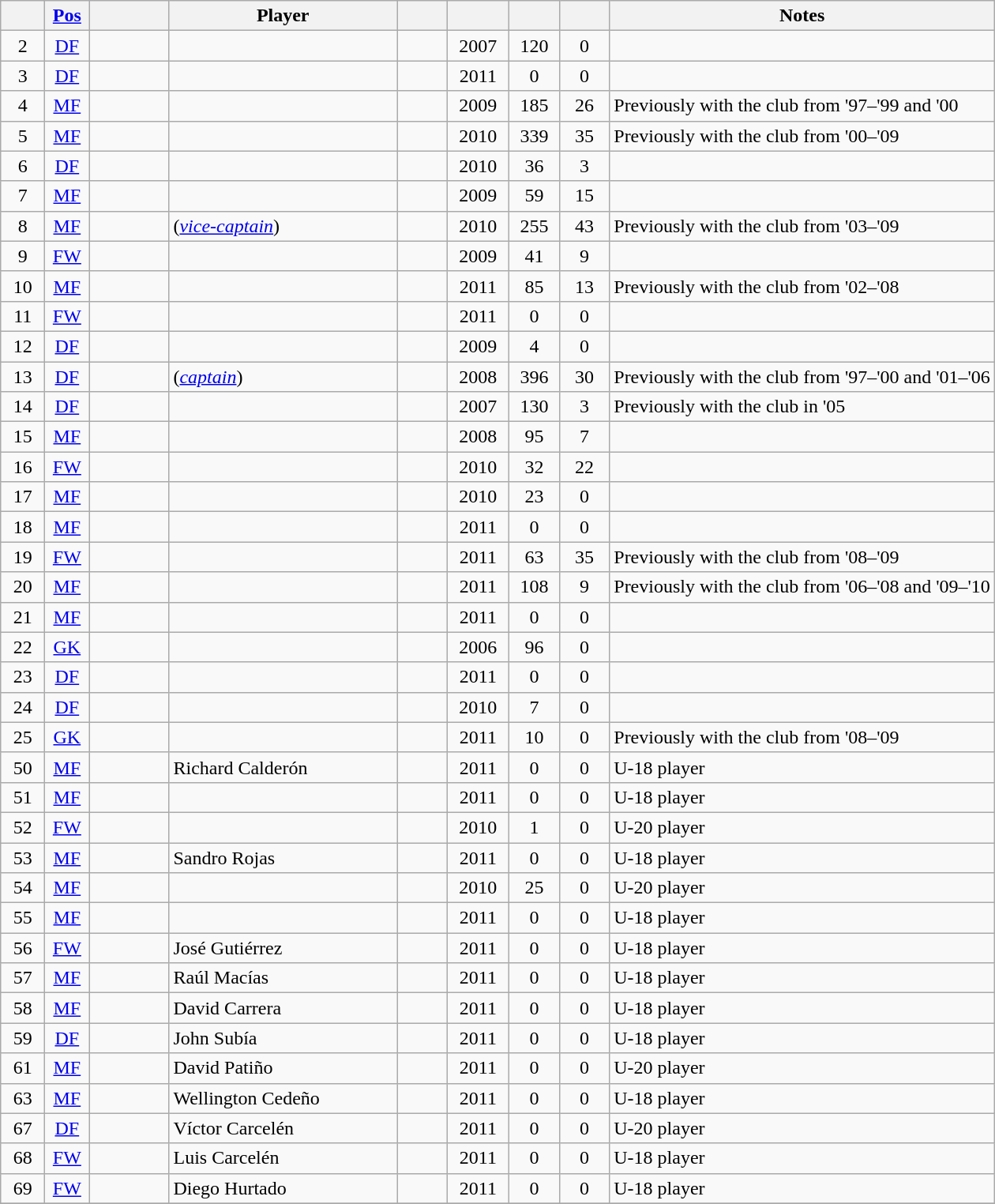<table class="wikitable sortable" style="text-align: center">
<tr>
<th width=30><br></th>
<th width=30><a href='#'>Pos</a><br></th>
<th width=60><br></th>
<th width=185>Player<br></th>
<th width=35><br></th>
<th width=45><br></th>
<th width=35><br></th>
<th width=35><br></th>
<th>Notes<br></th>
</tr>
<tr>
<td>2</td>
<td><a href='#'>DF</a></td>
<td></td>
<td align=left></td>
<td></td>
<td>2007</td>
<td>120</td>
<td>0</td>
<td align=left></td>
</tr>
<tr>
<td>3</td>
<td><a href='#'>DF</a></td>
<td></td>
<td align=left></td>
<td></td>
<td>2011</td>
<td>0</td>
<td>0</td>
<td align=left></td>
</tr>
<tr>
<td>4</td>
<td><a href='#'>MF</a></td>
<td></td>
<td align=left></td>
<td></td>
<td>2009</td>
<td>185</td>
<td>26</td>
<td align=left>Previously with the club from '97–'99 and '00</td>
</tr>
<tr>
<td>5</td>
<td><a href='#'>MF</a></td>
<td></td>
<td align=left></td>
<td></td>
<td>2010</td>
<td>339</td>
<td>35</td>
<td align=left>Previously with the club from '00–'09</td>
</tr>
<tr>
<td>6</td>
<td><a href='#'>DF</a></td>
<td></td>
<td align=left></td>
<td></td>
<td>2010</td>
<td>36</td>
<td>3</td>
<td align=left></td>
</tr>
<tr>
<td>7</td>
<td><a href='#'>MF</a></td>
<td></td>
<td align=left></td>
<td></td>
<td>2009</td>
<td>59</td>
<td>15</td>
<td align=left></td>
</tr>
<tr>
<td>8</td>
<td><a href='#'>MF</a></td>
<td></td>
<td align=left> (<em><a href='#'>vice-captain</a></em>)</td>
<td></td>
<td>2010</td>
<td>255</td>
<td>43</td>
<td align=left>Previously with the club from '03–'09</td>
</tr>
<tr>
<td>9</td>
<td><a href='#'>FW</a></td>
<td></td>
<td align=left></td>
<td></td>
<td>2009</td>
<td>41</td>
<td>9</td>
<td align=left></td>
</tr>
<tr>
<td>10</td>
<td><a href='#'>MF</a></td>
<td></td>
<td align=left></td>
<td></td>
<td>2011</td>
<td>85</td>
<td>13</td>
<td align=left>Previously with the club from '02–'08</td>
</tr>
<tr>
<td>11</td>
<td><a href='#'>FW</a></td>
<td></td>
<td align=left></td>
<td></td>
<td>2011</td>
<td>0</td>
<td>0</td>
<td align=left></td>
</tr>
<tr>
<td>12</td>
<td><a href='#'>DF</a></td>
<td></td>
<td align=left></td>
<td></td>
<td>2009</td>
<td>4</td>
<td>0</td>
<td align=left></td>
</tr>
<tr>
<td>13</td>
<td><a href='#'>DF</a></td>
<td></td>
<td align=left> (<em><a href='#'>captain</a></em>)</td>
<td></td>
<td>2008</td>
<td>396</td>
<td>30</td>
<td align=left>Previously with the club from '97–'00 and '01–'06</td>
</tr>
<tr>
<td>14</td>
<td><a href='#'>DF</a></td>
<td></td>
<td align=left></td>
<td></td>
<td>2007</td>
<td>130</td>
<td>3</td>
<td align=left>Previously with the club in '05</td>
</tr>
<tr>
<td>15</td>
<td><a href='#'>MF</a></td>
<td></td>
<td align=left></td>
<td></td>
<td>2008</td>
<td>95</td>
<td>7</td>
<td align=left></td>
</tr>
<tr>
<td>16</td>
<td><a href='#'>FW</a></td>
<td></td>
<td align=left></td>
<td></td>
<td>2010</td>
<td>32</td>
<td>22</td>
<td align=left></td>
</tr>
<tr>
<td>17</td>
<td><a href='#'>MF</a></td>
<td></td>
<td align=left></td>
<td></td>
<td>2010</td>
<td>23</td>
<td>0</td>
<td align=left></td>
</tr>
<tr>
<td>18</td>
<td><a href='#'>MF</a></td>
<td></td>
<td align=left></td>
<td></td>
<td>2011</td>
<td>0</td>
<td>0</td>
<td align=left></td>
</tr>
<tr>
<td>19</td>
<td><a href='#'>FW</a></td>
<td></td>
<td align=left></td>
<td></td>
<td>2011</td>
<td>63</td>
<td>35</td>
<td align=left>Previously with the club from '08–'09</td>
</tr>
<tr>
<td>20</td>
<td><a href='#'>MF</a></td>
<td></td>
<td align=left></td>
<td></td>
<td>2011</td>
<td>108</td>
<td>9</td>
<td align=left>Previously with the club from '06–'08 and '09–'10</td>
</tr>
<tr>
<td>21</td>
<td><a href='#'>MF</a></td>
<td></td>
<td align=left></td>
<td></td>
<td>2011</td>
<td>0</td>
<td>0</td>
<td align=left></td>
</tr>
<tr>
<td>22</td>
<td><a href='#'>GK</a></td>
<td></td>
<td align=left></td>
<td></td>
<td>2006</td>
<td>96</td>
<td>0</td>
<td align=left></td>
</tr>
<tr>
<td>23</td>
<td><a href='#'>DF</a></td>
<td></td>
<td align=left></td>
<td></td>
<td>2011</td>
<td>0</td>
<td>0</td>
<td align=left></td>
</tr>
<tr>
<td>24</td>
<td><a href='#'>DF</a></td>
<td></td>
<td align=left></td>
<td></td>
<td>2010</td>
<td>7</td>
<td>0</td>
<td align=left></td>
</tr>
<tr>
<td>25</td>
<td><a href='#'>GK</a></td>
<td></td>
<td align=left></td>
<td></td>
<td>2011</td>
<td>10</td>
<td>0</td>
<td align=left>Previously with the club from '08–'09</td>
</tr>
<tr>
<td>50</td>
<td><a href='#'>MF</a></td>
<td></td>
<td align=left>Richard Calderón</td>
<td></td>
<td>2011</td>
<td>0</td>
<td>0</td>
<td align=left>U-18 player</td>
</tr>
<tr>
<td>51</td>
<td><a href='#'>MF</a></td>
<td></td>
<td align=left></td>
<td></td>
<td>2011</td>
<td>0</td>
<td>0</td>
<td align=left>U-18 player</td>
</tr>
<tr>
<td>52</td>
<td><a href='#'>FW</a></td>
<td></td>
<td align=left></td>
<td></td>
<td>2010</td>
<td>1</td>
<td>0</td>
<td align=left>U-20 player</td>
</tr>
<tr>
<td>53</td>
<td><a href='#'>MF</a></td>
<td></td>
<td align=left>Sandro Rojas</td>
<td></td>
<td>2011</td>
<td>0</td>
<td>0</td>
<td align=left>U-18 player</td>
</tr>
<tr>
<td>54</td>
<td><a href='#'>MF</a></td>
<td></td>
<td align=left></td>
<td></td>
<td>2010</td>
<td>25</td>
<td>0</td>
<td align=left>U-20 player</td>
</tr>
<tr>
<td>55</td>
<td><a href='#'>MF</a></td>
<td></td>
<td align=left></td>
<td></td>
<td>2011</td>
<td>0</td>
<td>0</td>
<td align=left>U-18 player</td>
</tr>
<tr>
<td>56</td>
<td><a href='#'>FW</a></td>
<td></td>
<td align=left>José Gutiérrez</td>
<td></td>
<td>2011</td>
<td>0</td>
<td>0</td>
<td align=left>U-18 player</td>
</tr>
<tr>
<td>57</td>
<td><a href='#'>MF</a></td>
<td></td>
<td align=left>Raúl Macías</td>
<td></td>
<td>2011</td>
<td>0</td>
<td>0</td>
<td align=left>U-18 player</td>
</tr>
<tr>
<td>58</td>
<td><a href='#'>MF</a></td>
<td></td>
<td align=left>David Carrera</td>
<td></td>
<td>2011</td>
<td>0</td>
<td>0</td>
<td align=left>U-18 player</td>
</tr>
<tr>
<td>59</td>
<td><a href='#'>DF</a></td>
<td></td>
<td align=left>John Subía</td>
<td></td>
<td>2011</td>
<td>0</td>
<td>0</td>
<td align=left>U-18 player</td>
</tr>
<tr>
<td>61</td>
<td><a href='#'>MF</a></td>
<td></td>
<td align=left>David Patiño</td>
<td></td>
<td>2011</td>
<td>0</td>
<td>0</td>
<td align=left>U-20 player</td>
</tr>
<tr>
<td>63</td>
<td><a href='#'>MF</a></td>
<td></td>
<td align=left>Wellington Cedeño</td>
<td></td>
<td>2011</td>
<td>0</td>
<td>0</td>
<td align=left>U-18 player</td>
</tr>
<tr>
<td>67</td>
<td><a href='#'>DF</a></td>
<td></td>
<td align=left>Víctor Carcelén</td>
<td></td>
<td>2011</td>
<td>0</td>
<td>0</td>
<td align=left>U-20 player</td>
</tr>
<tr>
<td>68</td>
<td><a href='#'>FW</a></td>
<td></td>
<td align=left>Luis Carcelén</td>
<td></td>
<td>2011</td>
<td>0</td>
<td>0</td>
<td align=left>U-18 player</td>
</tr>
<tr>
<td>69</td>
<td><a href='#'>FW</a></td>
<td></td>
<td align=left>Diego Hurtado</td>
<td></td>
<td>2011</td>
<td>0</td>
<td>0</td>
<td align=left>U-18 player</td>
</tr>
<tr>
</tr>
</table>
